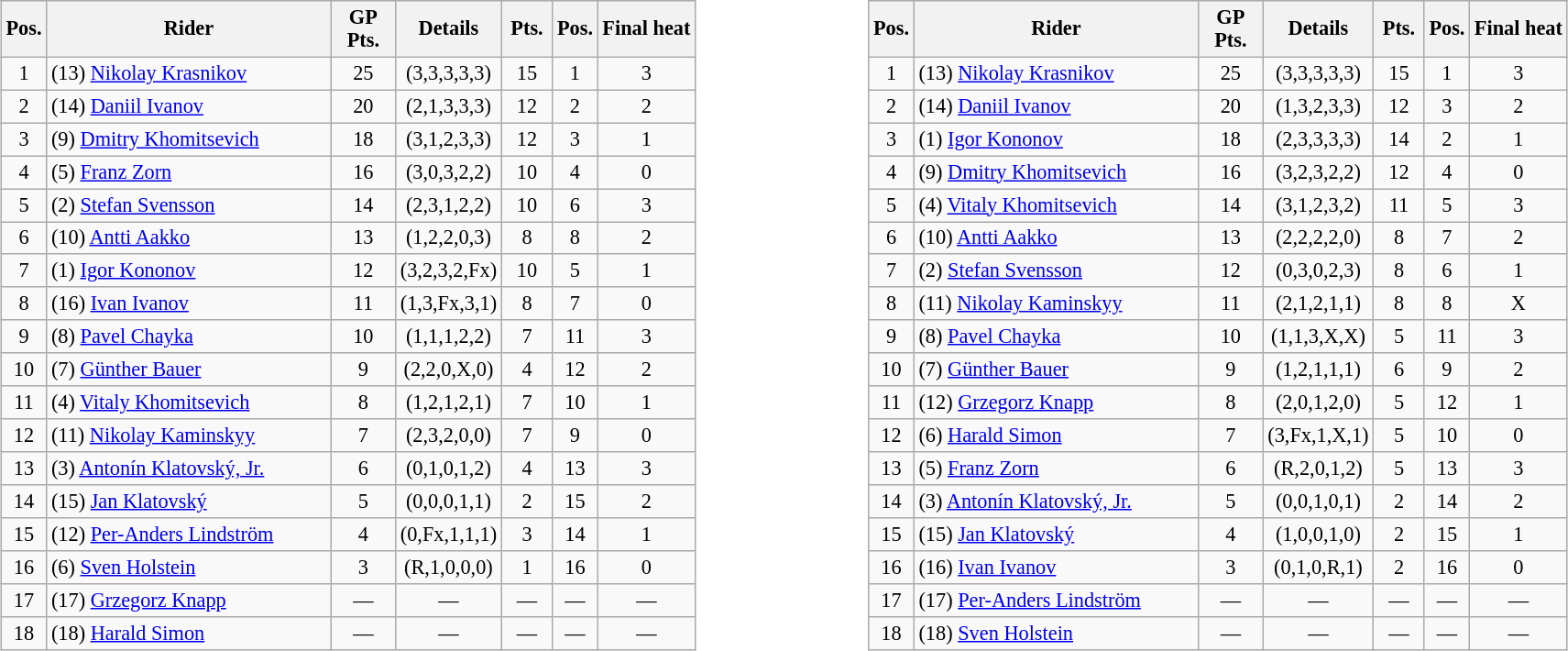<table width=100%>
<tr>
<td width=50% valign=top><br><table class=wikitable style="font-size:93%;">
<tr>
<th width=25px>Pos.</th>
<th width=200px>Rider</th>
<th width=40px>GP Pts.</th>
<th width=70px>Details</th>
<th width=30px>Pts.</th>
<th width=20px>Pos.</th>
<th>Final heat</th>
</tr>
<tr align=center>
<td>1</td>
<td align=left> (13) <a href='#'>Nikolay Krasnikov</a></td>
<td>25</td>
<td>(3,3,3,3,3)</td>
<td>15</td>
<td>1</td>
<td>3</td>
</tr>
<tr align=center>
<td>2</td>
<td align=left> (14) <a href='#'>Daniil Ivanov</a></td>
<td>20</td>
<td>(2,1,3,3,3)</td>
<td>12</td>
<td>2</td>
<td>2</td>
</tr>
<tr align=center>
<td>3</td>
<td align=left> (9) <a href='#'>Dmitry Khomitsevich</a></td>
<td>18</td>
<td>(3,1,2,3,3)</td>
<td>12</td>
<td>3</td>
<td>1</td>
</tr>
<tr align=center>
<td>4</td>
<td align=left> (5) <a href='#'>Franz Zorn</a></td>
<td>16</td>
<td>(3,0,3,2,2)</td>
<td>10</td>
<td>4</td>
<td>0</td>
</tr>
<tr align=center>
<td>5</td>
<td align=left> (2) <a href='#'>Stefan Svensson</a></td>
<td>14</td>
<td>(2,3,1,2,2)</td>
<td>10</td>
<td>6</td>
<td>3</td>
</tr>
<tr align=center>
<td>6</td>
<td align=left> (10) <a href='#'>Antti Aakko</a></td>
<td>13</td>
<td>(1,2,2,0,3)</td>
<td>8</td>
<td>8</td>
<td>2</td>
</tr>
<tr align=center>
<td>7</td>
<td align=left> (1) <a href='#'>Igor Kononov</a></td>
<td>12</td>
<td>(3,2,3,2,Fx)</td>
<td>10</td>
<td>5</td>
<td>1</td>
</tr>
<tr align=center>
<td>8</td>
<td align=left> (16) <a href='#'>Ivan Ivanov</a></td>
<td>11</td>
<td>(1,3,Fx,3,1)</td>
<td>8</td>
<td>7</td>
<td>0</td>
</tr>
<tr align=center>
<td>9</td>
<td align=left> (8) <a href='#'>Pavel Chayka</a></td>
<td>10</td>
<td>(1,1,1,2,2)</td>
<td>7</td>
<td>11</td>
<td>3</td>
</tr>
<tr align=center>
<td>10</td>
<td align=left> (7) <a href='#'>Günther Bauer</a></td>
<td>9</td>
<td>(2,2,0,X,0)</td>
<td>4</td>
<td>12</td>
<td>2</td>
</tr>
<tr align=center>
<td>11</td>
<td align=left> (4) <a href='#'>Vitaly Khomitsevich</a></td>
<td>8</td>
<td>(1,2,1,2,1)</td>
<td>7</td>
<td>10</td>
<td>1</td>
</tr>
<tr align=center>
<td>12</td>
<td align=left> (11) <a href='#'>Nikolay Kaminskyy</a></td>
<td>7</td>
<td>(2,3,2,0,0)</td>
<td>7</td>
<td>9</td>
<td>0</td>
</tr>
<tr align=center>
<td>13</td>
<td align=left> (3) <a href='#'>Antonín Klatovský, Jr.</a></td>
<td>6</td>
<td>(0,1,0,1,2)</td>
<td>4</td>
<td>13</td>
<td>3</td>
</tr>
<tr align=center>
<td>14</td>
<td align=left> (15) <a href='#'>Jan Klatovský</a></td>
<td>5</td>
<td>(0,0,0,1,1)</td>
<td>2</td>
<td>15</td>
<td>2</td>
</tr>
<tr align=center>
<td>15</td>
<td align=left> (12) <a href='#'>Per-Anders Lindström</a></td>
<td>4</td>
<td>(0,Fx,1,1,1)</td>
<td>3</td>
<td>14</td>
<td>1</td>
</tr>
<tr align=center>
<td>16</td>
<td align=left> (6) <a href='#'>Sven Holstein</a></td>
<td>3</td>
<td>(R,1,0,0,0)</td>
<td>1</td>
<td>16</td>
<td>0</td>
</tr>
<tr align=center>
<td>17</td>
<td align=left> (17) <a href='#'>Grzegorz Knapp</a></td>
<td>—</td>
<td>—</td>
<td>—</td>
<td>—</td>
<td>—</td>
</tr>
<tr align=center>
<td>18</td>
<td align=left> (18) <a href='#'>Harald Simon</a></td>
<td>—</td>
<td>—</td>
<td>—</td>
<td>—</td>
<td>—</td>
</tr>
</table>
</td>
<td width=50% valign=top><br><table class=wikitable style="font-size:93%;">
<tr>
<th width=25px>Pos.</th>
<th width=200px>Rider</th>
<th width=40px>GP Pts.</th>
<th width=70px>Details</th>
<th width=30px>Pts.</th>
<th width=20px>Pos.</th>
<th>Final heat</th>
</tr>
<tr align=center>
<td>1</td>
<td align=left> (13) <a href='#'>Nikolay Krasnikov</a></td>
<td>25</td>
<td>(3,3,3,3,3)</td>
<td>15</td>
<td>1</td>
<td>3</td>
</tr>
<tr align=center>
<td>2</td>
<td align=left> (14) <a href='#'>Daniil Ivanov</a></td>
<td>20</td>
<td>(1,3,2,3,3)</td>
<td>12</td>
<td>3</td>
<td>2</td>
</tr>
<tr align=center>
<td>3</td>
<td align=left> (1) <a href='#'>Igor Kononov</a></td>
<td>18</td>
<td>(2,3,3,3,3)</td>
<td>14</td>
<td>2</td>
<td>1</td>
</tr>
<tr align=center>
<td>4</td>
<td align=left> (9) <a href='#'>Dmitry Khomitsevich</a></td>
<td>16</td>
<td>(3,2,3,2,2)</td>
<td>12</td>
<td>4</td>
<td>0</td>
</tr>
<tr align=center>
<td>5</td>
<td align=left> (4) <a href='#'>Vitaly Khomitsevich</a></td>
<td>14</td>
<td>(3,1,2,3,2)</td>
<td>11</td>
<td>5</td>
<td>3</td>
</tr>
<tr align=center>
<td>6</td>
<td align=left> (10) <a href='#'>Antti Aakko</a></td>
<td>13</td>
<td>(2,2,2,2,0)</td>
<td>8</td>
<td>7</td>
<td>2</td>
</tr>
<tr align=center>
<td>7</td>
<td align=left> (2) <a href='#'>Stefan Svensson</a></td>
<td>12</td>
<td>(0,3,0,2,3)</td>
<td>8</td>
<td>6</td>
<td>1</td>
</tr>
<tr align=center>
<td>8</td>
<td align=left> (11) <a href='#'>Nikolay Kaminskyy</a></td>
<td>11</td>
<td>(2,1,2,1,1)</td>
<td>8</td>
<td>8</td>
<td>X</td>
</tr>
<tr align=center>
<td>9</td>
<td align=left> (8) <a href='#'>Pavel Chayka</a></td>
<td>10</td>
<td>(1,1,3,X,X)</td>
<td>5</td>
<td>11</td>
<td>3</td>
</tr>
<tr align=center>
<td>10</td>
<td align=left> (7) <a href='#'>Günther Bauer</a></td>
<td>9</td>
<td>(1,2,1,1,1)</td>
<td>6</td>
<td>9</td>
<td>2</td>
</tr>
<tr align=center>
<td>11</td>
<td align=left> (12) <a href='#'>Grzegorz Knapp</a></td>
<td>8</td>
<td>(2,0,1,2,0)</td>
<td>5</td>
<td>12</td>
<td>1</td>
</tr>
<tr align=center>
<td>12</td>
<td align=left> (6) <a href='#'>Harald Simon</a></td>
<td>7</td>
<td>(3,Fx,1,X,1)</td>
<td>5</td>
<td>10</td>
<td>0</td>
</tr>
<tr align=center>
<td>13</td>
<td align=left> (5) <a href='#'>Franz Zorn</a></td>
<td>6</td>
<td>(R,2,0,1,2)</td>
<td>5</td>
<td>13</td>
<td>3</td>
</tr>
<tr align=center>
<td>14</td>
<td align=left> (3) <a href='#'>Antonín Klatovský, Jr.</a></td>
<td>5</td>
<td>(0,0,1,0,1)</td>
<td>2</td>
<td>14</td>
<td>2</td>
</tr>
<tr align=center>
<td>15</td>
<td align=left> (15) <a href='#'>Jan Klatovský</a></td>
<td>4</td>
<td>(1,0,0,1,0)</td>
<td>2</td>
<td>15</td>
<td>1</td>
</tr>
<tr align=center>
<td>16</td>
<td align=left> (16) <a href='#'>Ivan Ivanov</a></td>
<td>3</td>
<td>(0,1,0,R,1)</td>
<td>2</td>
<td>16</td>
<td>0</td>
</tr>
<tr align=center>
<td>17</td>
<td align=left> (17) <a href='#'>Per-Anders Lindström</a></td>
<td>—</td>
<td>—</td>
<td>—</td>
<td>—</td>
<td>—</td>
</tr>
<tr align=center>
<td>18</td>
<td align=left> (18) <a href='#'>Sven Holstein</a></td>
<td>—</td>
<td>—</td>
<td>—</td>
<td>—</td>
<td>—</td>
</tr>
</table>
</td>
</tr>
</table>
